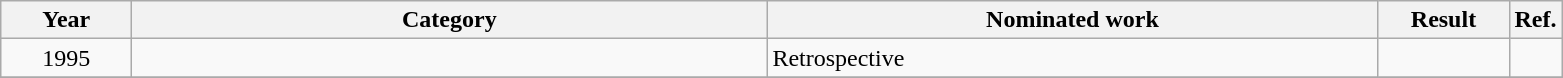<table class=wikitable>
<tr>
<th scope="col" style="width:5em;">Year</th>
<th scope="col" style="width:26em;">Category</th>
<th scope="col" style="width:25em;">Nominated work</th>
<th scope="col" style="width:5em;">Result</th>
<th>Ref.</th>
</tr>
<tr>
<td style="text-align:center;">1995</td>
<td></td>
<td>Retrospective</td>
<td></td>
<td></td>
</tr>
<tr>
</tr>
</table>
